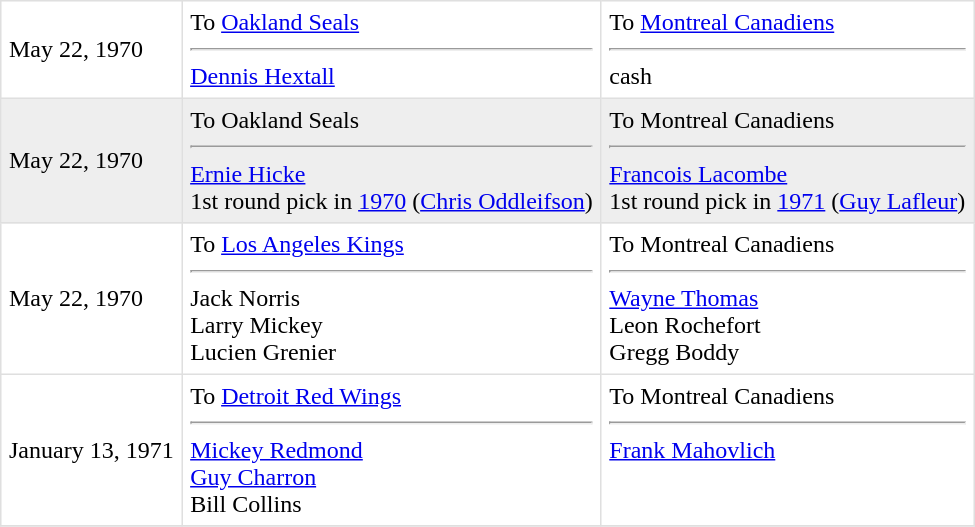<table border=1 style="border-collapse:collapse" bordercolor="#DFDFDF"  cellpadding="5">
<tr>
<td>May 22, 1970</td>
<td valign="top">To <a href='#'>Oakland Seals</a> <hr><a href='#'>Dennis Hextall</a></td>
<td valign="top">To <a href='#'>Montreal Canadiens</a> <hr>cash</td>
</tr>
<tr bgcolor="#eeeeee">
<td>May 22, 1970</td>
<td valign="top">To Oakland Seals <hr><a href='#'>Ernie Hicke</a><br>1st round pick in <a href='#'>1970</a> (<a href='#'>Chris Oddleifson</a>)</td>
<td valign="top">To Montreal Canadiens <hr><a href='#'>Francois Lacombe</a><br>1st round pick in <a href='#'>1971</a> (<a href='#'>Guy Lafleur</a>)</td>
</tr>
<tr>
<td>May 22, 1970</td>
<td valign="top">To <a href='#'>Los Angeles Kings</a> <hr>Jack Norris<br>Larry Mickey<br>Lucien Grenier</td>
<td valign="top">To Montreal Canadiens <hr><a href='#'>Wayne Thomas</a><br>Leon Rochefort<br>Gregg Boddy</td>
</tr>
<tr>
<td>January 13, 1971</td>
<td valign="top">To <a href='#'>Detroit Red Wings</a> <hr><a href='#'>Mickey Redmond</a><br><a href='#'>Guy Charron</a><br>Bill Collins</td>
<td valign="top">To Montreal Canadiens <hr><a href='#'>Frank Mahovlich</a></td>
</tr>
<tr>
</tr>
</table>
